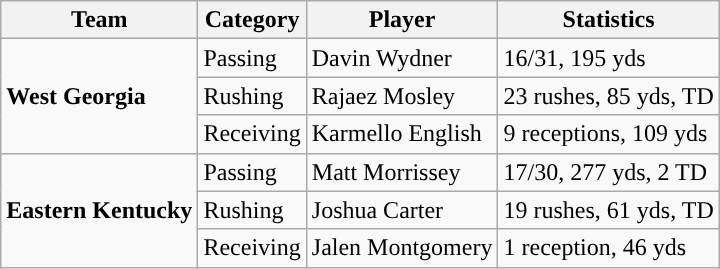<table class="wikitable" style="float: right;">
<tr>
<th>Team</th>
<th>Category</th>
<th>Player</th>
<th>Statistics</th>
</tr>
<tr>
<td rowspan=3><strong>West Georgia</strong></td>
<td>Passing</td>
<td>Davin Wydner</td>
<td>16/31, 195 yds</td>
</tr>
<tr>
<td>Rushing</td>
<td>Rajaez Mosley</td>
<td>23 rushes, 85 yds, TD</td>
</tr>
<tr>
<td>Receiving</td>
<td>Karmello English</td>
<td>9 receptions, 109 yds</td>
</tr>
<tr>
<td rowspan=3><strong>Eastern Kentucky</strong></td>
<td>Passing</td>
<td>Matt Morrissey</td>
<td>17/30, 277 yds, 2 TD</td>
</tr>
<tr>
<td>Rushing</td>
<td>Joshua Carter</td>
<td>19 rushes, 61 yds, TD</td>
</tr>
<tr>
<td>Receiving</td>
<td>Jalen Montgomery</td>
<td>1 reception, 46 yds</td>
</tr>
</table>
